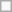<table class="wikitable">
<tr>
<td></td>
</tr>
</table>
